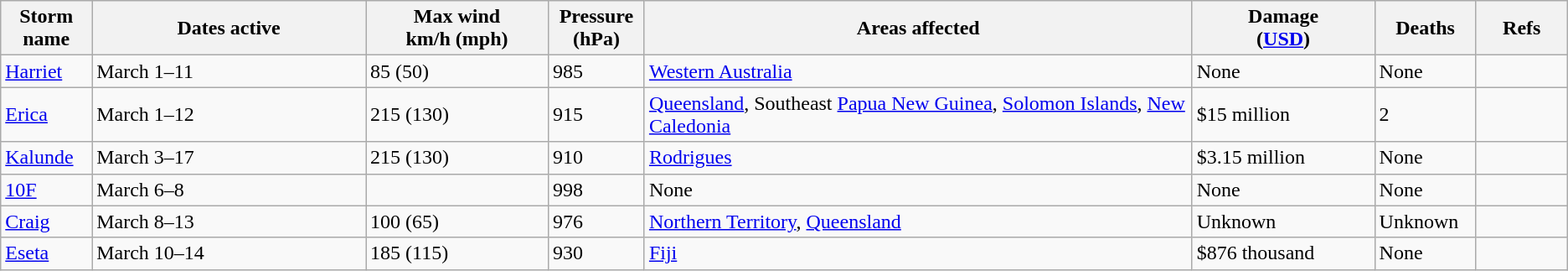<table class="wikitable sortable">
<tr>
<th width="5%">Storm name</th>
<th width="15%">Dates active</th>
<th width="10%">Max wind<br>km/h (mph)</th>
<th width="5%">Pressure<br>(hPa)</th>
<th width="30%">Areas affected</th>
<th width="10%">Damage<br>(<a href='#'>USD</a>)</th>
<th width="5%">Deaths</th>
<th width="5%">Refs</th>
</tr>
<tr>
<td><a href='#'>Harriet</a></td>
<td>March 1–11</td>
<td>85 (50)</td>
<td>985</td>
<td><a href='#'>Western Australia</a></td>
<td>None</td>
<td>None</td>
<td></td>
</tr>
<tr>
<td><a href='#'>Erica</a></td>
<td>March 1–12</td>
<td>215 (130)</td>
<td>915</td>
<td><a href='#'>Queensland</a>, Southeast <a href='#'>Papua New Guinea</a>, <a href='#'>Solomon Islands</a>, <a href='#'>New Caledonia</a></td>
<td>$15 million</td>
<td>2</td>
<td></td>
</tr>
<tr>
<td><a href='#'>Kalunde</a></td>
<td>March 3–17</td>
<td>215 (130)</td>
<td>910</td>
<td><a href='#'>Rodrigues</a></td>
<td>$3.15 million</td>
<td>None</td>
<td></td>
</tr>
<tr>
<td><a href='#'>10F</a></td>
<td>March 6–8</td>
<td></td>
<td>998</td>
<td>None</td>
<td>None</td>
<td>None</td>
<td></td>
</tr>
<tr>
<td><a href='#'>Craig</a></td>
<td>March 8–13</td>
<td>100 (65)</td>
<td>976</td>
<td><a href='#'>Northern Territory</a>, <a href='#'>Queensland</a></td>
<td>Unknown</td>
<td>Unknown</td>
<td></td>
</tr>
<tr>
<td><a href='#'>Eseta</a></td>
<td>March 10–14</td>
<td>185 (115)</td>
<td>930</td>
<td><a href='#'>Fiji</a></td>
<td>$876 thousand</td>
<td>None</td>
<td></td>
</tr>
</table>
